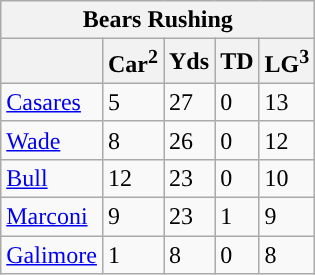<table class="wikitable">
<tr>
<th colspan="5">Bears Rushing</th>
</tr>
<tr>
<th></th>
<th>Car<sup>2</sup></th>
<th>Yds</th>
<th>TD</th>
<th>LG<sup>3</sup></th>
</tr>
<tr>
<td><a href='#'>Casares</a></td>
<td>5</td>
<td>27</td>
<td>0</td>
<td>13</td>
</tr>
<tr>
<td><a href='#'>Wade</a></td>
<td>8</td>
<td>26</td>
<td>0</td>
<td>12</td>
</tr>
<tr>
<td><a href='#'>Bull</a></td>
<td>12</td>
<td>23</td>
<td>0</td>
<td>10</td>
</tr>
<tr>
<td><a href='#'>Marconi</a></td>
<td>9</td>
<td>23</td>
<td>1</td>
<td>9</td>
</tr>
<tr>
<td><a href='#'>Galimore</a></td>
<td>1</td>
<td>8</td>
<td>0</td>
<td>8</td>
</tr>
</table>
